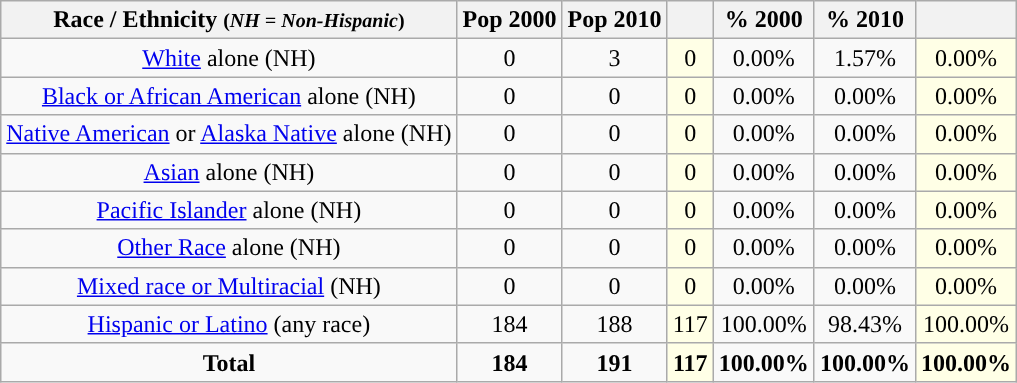<table class="wikitable" style="text-align:center;">
<tr>
<th>Race / Ethnicity <small>(<em>NH = Non-Hispanic</em>)</small></th>
<th>Pop 2000</th>
<th>Pop 2010</th>
<th></th>
<th>% 2000</th>
<th>% 2010</th>
<th></th>
</tr>
<tr>
<td><a href='#'>White</a> alone (NH)</td>
<td>0</td>
<td>3</td>
<td style='background: #ffffe6;'>0</td>
<td>0.00%</td>
<td>1.57%</td>
<td style='background: #ffffe6;'>0.00%</td>
</tr>
<tr>
<td><a href='#'>Black or African American</a> alone (NH)</td>
<td>0</td>
<td>0</td>
<td style='background: #ffffe6;'>0</td>
<td>0.00%</td>
<td>0.00%</td>
<td style='background: #ffffe6;'>0.00%</td>
</tr>
<tr>
<td><a href='#'>Native American</a> or <a href='#'>Alaska Native</a> alone (NH)</td>
<td>0</td>
<td>0</td>
<td style='background: #ffffe6;'>0</td>
<td>0.00%</td>
<td>0.00%</td>
<td style='background: #ffffe6;'>0.00%</td>
</tr>
<tr>
<td><a href='#'>Asian</a> alone (NH)</td>
<td>0</td>
<td>0</td>
<td style='background: #ffffe6;'>0</td>
<td>0.00%</td>
<td>0.00%</td>
<td style='background: #ffffe6;'>0.00%</td>
</tr>
<tr>
<td><a href='#'>Pacific Islander</a> alone (NH)</td>
<td>0</td>
<td>0</td>
<td style='background: #ffffe6;'>0</td>
<td>0.00%</td>
<td>0.00%</td>
<td style='background: #ffffe6;'>0.00%</td>
</tr>
<tr>
<td><a href='#'>Other Race</a> alone (NH)</td>
<td>0</td>
<td>0</td>
<td style='background: #ffffe6;'>0</td>
<td>0.00%</td>
<td>0.00%</td>
<td style='background: #ffffe6;'>0.00%</td>
</tr>
<tr>
<td><a href='#'>Mixed race or Multiracial</a> (NH)</td>
<td>0</td>
<td>0</td>
<td style='background: #ffffe6;'>0</td>
<td>0.00%</td>
<td>0.00%</td>
<td style='background: #ffffe6;'>0.00%</td>
</tr>
<tr>
<td><a href='#'>Hispanic or Latino</a> (any race)</td>
<td>184</td>
<td>188</td>
<td style='background: #ffffe6;'>117</td>
<td>100.00%</td>
<td>98.43%</td>
<td style='background: #ffffe6;'>100.00%</td>
</tr>
<tr>
<td><strong>Total</strong></td>
<td><strong>184</strong></td>
<td><strong>191</strong></td>
<td style='background: #ffffe6;'><strong>117</strong></td>
<td><strong>100.00%</strong></td>
<td><strong>100.00%</strong></td>
<td style='background: #ffffe6;'><strong>100.00%</strong></td>
</tr>
</table>
